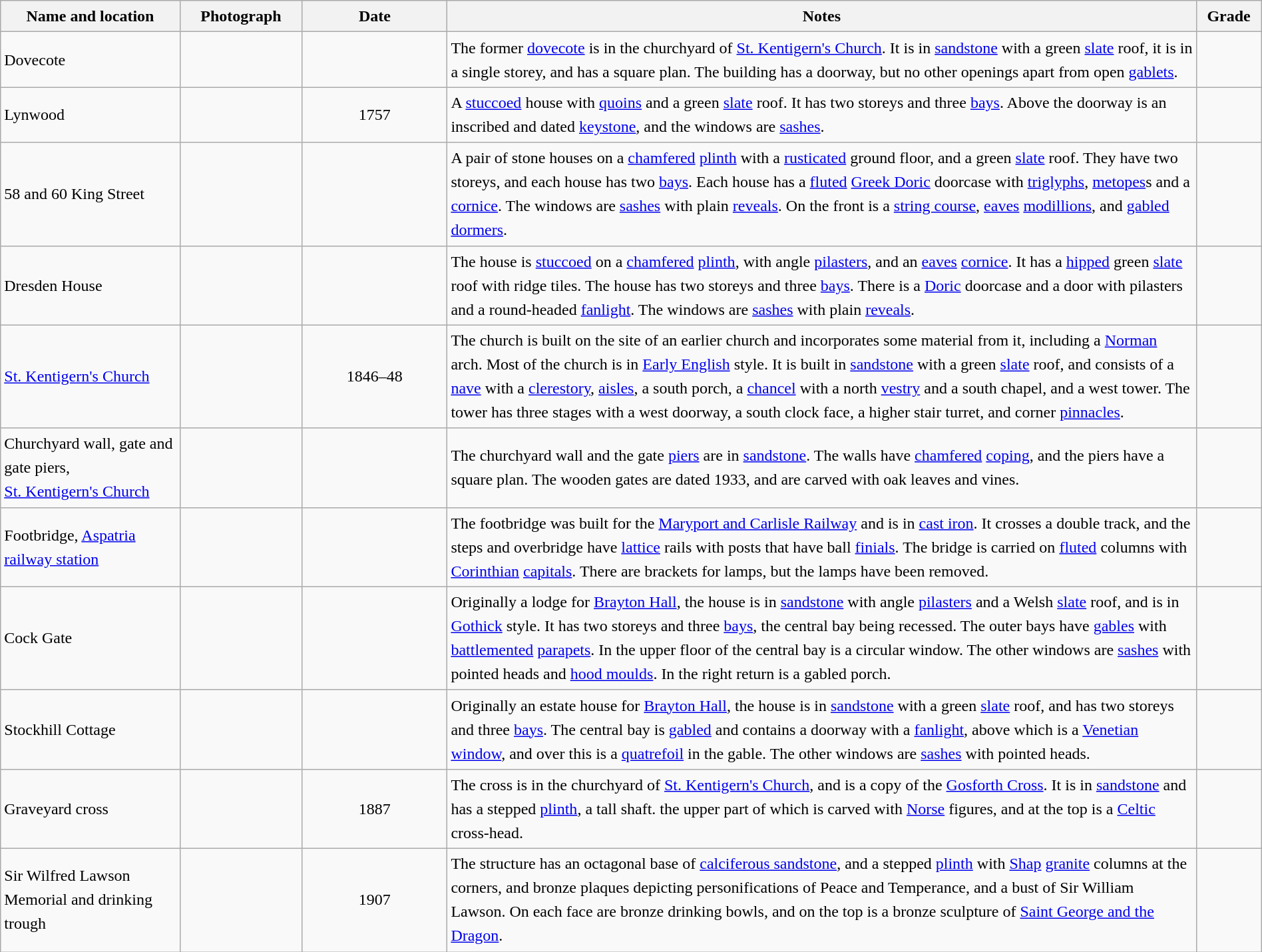<table class="wikitable sortable plainrowheaders" style="width:100%;border:0px;text-align:left;line-height:150%;">
<tr>
<th scope="col"  style="width:150px">Name and location</th>
<th scope="col"  style="width:100px" class="unsortable">Photograph</th>
<th scope="col"  style="width:120px">Date</th>
<th scope="col"  style="width:650px" class="unsortable">Notes</th>
<th scope="col"  style="width:50px">Grade</th>
</tr>
<tr>
<td>Dovecote<br><small></small></td>
<td></td>
<td align="center"></td>
<td>The former <a href='#'>dovecote</a> is in the churchyard of <a href='#'>St. Kentigern's Church</a>.  It is in <a href='#'>sandstone</a> with a green <a href='#'>slate</a> roof, it is in a single storey, and has a square plan.  The building has a doorway, but no other openings apart from open <a href='#'>gablets</a>.</td>
<td align="center" ></td>
</tr>
<tr>
<td>Lynwood<br><small></small></td>
<td></td>
<td align="center">1757</td>
<td>A <a href='#'>stuccoed</a> house with <a href='#'>quoins</a> and a green <a href='#'>slate</a> roof.  It has two storeys and three <a href='#'>bays</a>.  Above the doorway is an inscribed and dated <a href='#'>keystone</a>, and the windows are <a href='#'>sashes</a>.</td>
<td align="center" ></td>
</tr>
<tr>
<td>58 and 60 King Street<br><small></small></td>
<td></td>
<td align="center"></td>
<td>A pair of stone houses on a <a href='#'>chamfered</a> <a href='#'>plinth</a> with a <a href='#'>rusticated</a> ground floor, and a green <a href='#'>slate</a> roof.  They have two storeys, and each house has two <a href='#'>bays</a>.  Each house has a <a href='#'>fluted</a> <a href='#'>Greek Doric</a> doorcase with <a href='#'>triglyphs</a>, <a href='#'>metopes</a>s and a <a href='#'>cornice</a>.  The windows are <a href='#'>sashes</a> with plain <a href='#'>reveals</a>.  On the front is a <a href='#'>string course</a>, <a href='#'>eaves</a> <a href='#'>modillions</a>, and <a href='#'>gabled</a> <a href='#'>dormers</a>.</td>
<td align="center" ></td>
</tr>
<tr>
<td>Dresden House<br><small></small></td>
<td></td>
<td align="center"></td>
<td>The house is <a href='#'>stuccoed</a> on a <a href='#'>chamfered</a> <a href='#'>plinth</a>, with angle <a href='#'>pilasters</a>, and an <a href='#'>eaves</a> <a href='#'>cornice</a>.  It has a <a href='#'>hipped</a> green <a href='#'>slate</a> roof with ridge tiles.  The house has two storeys and three <a href='#'>bays</a>.  There is a <a href='#'>Doric</a> doorcase and a door with pilasters and a round-headed <a href='#'>fanlight</a>.  The windows are <a href='#'>sashes</a> with plain <a href='#'>reveals</a>.</td>
<td align="center" ></td>
</tr>
<tr>
<td><a href='#'>St. Kentigern's Church</a><br><small></small></td>
<td></td>
<td align="center">1846–48</td>
<td>The church is built on the site of an earlier church and incorporates some material from it, including a <a href='#'>Norman</a> arch.  Most of the church is in <a href='#'>Early English</a> style.  It is built in <a href='#'>sandstone</a> with a green <a href='#'>slate</a> roof, and consists of a <a href='#'>nave</a> with a <a href='#'>clerestory</a>, <a href='#'>aisles</a>, a south porch, a <a href='#'>chancel</a> with a north <a href='#'>vestry</a> and a south chapel, and a west tower.  The tower has three stages with a west doorway, a south clock face, a higher stair turret, and corner <a href='#'>pinnacles</a>.</td>
<td align="center" ></td>
</tr>
<tr>
<td>Churchyard wall, gate and gate piers,<br><a href='#'>St. Kentigern's Church</a><br><small></small></td>
<td></td>
<td align="center"></td>
<td>The churchyard wall and the gate <a href='#'>piers</a> are in <a href='#'>sandstone</a>.  The walls have <a href='#'>chamfered</a> <a href='#'>coping</a>, and the piers have a square plan.  The wooden gates are dated 1933, and are carved with oak leaves and vines.</td>
<td align="center" ></td>
</tr>
<tr>
<td>Footbridge, <a href='#'>Aspatria railway station</a><br><small></small></td>
<td></td>
<td align="center"></td>
<td>The footbridge was built for the <a href='#'>Maryport and Carlisle Railway</a> and is in <a href='#'>cast iron</a>.  It crosses a double track, and the steps and overbridge have <a href='#'>lattice</a> rails with posts that have ball <a href='#'>finials</a>.  The bridge is carried on <a href='#'>fluted</a> columns with <a href='#'>Corinthian</a> <a href='#'>capitals</a>.  There are brackets for lamps, but the lamps have been removed.</td>
<td align="center" ></td>
</tr>
<tr>
<td>Cock Gate<br><small></small></td>
<td></td>
<td align="center"></td>
<td>Originally a lodge for <a href='#'>Brayton Hall</a>, the house is in <a href='#'>sandstone</a> with angle <a href='#'>pilasters</a> and a Welsh <a href='#'>slate</a> roof, and is in <a href='#'>Gothick</a> style.  It has two storeys and three <a href='#'>bays</a>, the central bay being recessed.  The outer bays have <a href='#'>gables</a> with <a href='#'>battlemented</a> <a href='#'>parapets</a>.  In the upper floor of the central bay is a circular window.  The other windows are <a href='#'>sashes</a> with pointed heads and <a href='#'>hood moulds</a>.  In the right return is a gabled porch.</td>
<td align="center" ></td>
</tr>
<tr>
<td>Stockhill Cottage<br><small></small></td>
<td></td>
<td align="center"></td>
<td>Originally an estate house for <a href='#'>Brayton Hall</a>, the house is in <a href='#'>sandstone</a> with a green <a href='#'>slate</a> roof, and has two storeys and three <a href='#'>bays</a>.  The central bay is <a href='#'>gabled</a> and contains a doorway with a <a href='#'>fanlight</a>, above which is a <a href='#'>Venetian window</a>, and over this is a <a href='#'>quatrefoil</a> in the gable.  The other windows are <a href='#'>sashes</a> with pointed heads.</td>
<td align="center" ></td>
</tr>
<tr>
<td>Graveyard cross<br><small></small></td>
<td></td>
<td align="center">1887</td>
<td>The cross is in the churchyard of <a href='#'>St. Kentigern's Church</a>, and is a copy of the <a href='#'>Gosforth Cross</a>.  It is in <a href='#'>sandstone</a> and has a stepped <a href='#'>plinth</a>, a tall shaft. the upper part of which is carved with <a href='#'>Norse</a> figures, and at the top is a <a href='#'>Celtic</a> cross-head.</td>
<td align="center" ></td>
</tr>
<tr>
<td>Sir Wilfred Lawson Memorial and drinking trough<br><small></small></td>
<td></td>
<td align="center">1907</td>
<td>The structure has an octagonal base of <a href='#'>calciferous sandstone</a>, and a stepped <a href='#'>plinth</a> with <a href='#'>Shap</a> <a href='#'>granite</a> columns at the corners, and bronze plaques depicting personifications of Peace and Temperance, and a bust of Sir William Lawson.  On each face are bronze drinking bowls, and on the top is a bronze sculpture of <a href='#'>Saint George and the Dragon</a>.</td>
<td align="center" ></td>
</tr>
<tr>
</tr>
</table>
